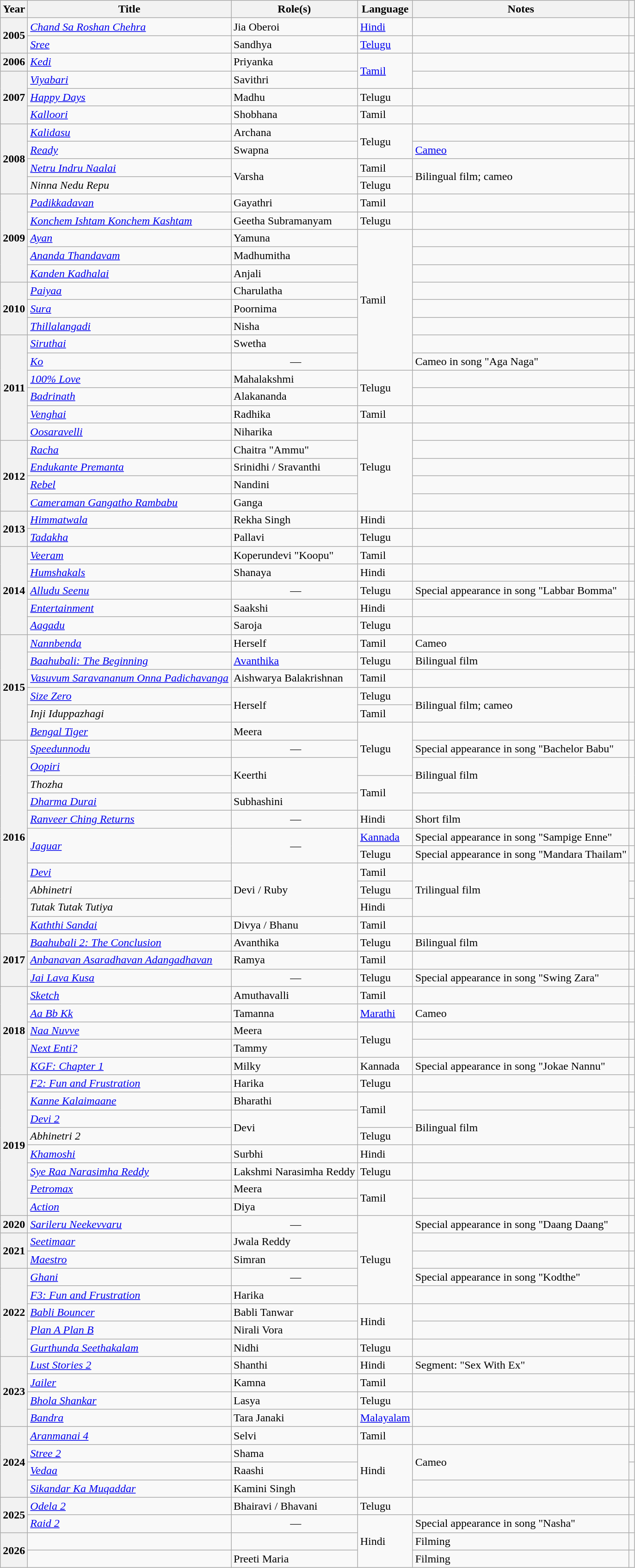<table class="wikitable sortable plainrowheaders" id="filmography">
<tr>
<th scope="col">Year</th>
<th scope="col">Title</th>
<th scope="col">Role(s)</th>
<th scope="col">Language</th>
<th scope="col" class="unsortable">Notes</th>
<th scope="col" class="unsortable"></th>
</tr>
<tr>
<th scope="row" style="text-align: right;" rowspan="2">2005</th>
<td><em><a href='#'>Chand Sa Roshan Chehra</a></em></td>
<td>Jia Oberoi</td>
<td><a href='#'>Hindi</a></td>
<td></td>
<td style="text-align: center;"></td>
</tr>
<tr>
<td><a href='#'><em>Sree</em></a></td>
<td>Sandhya</td>
<td><a href='#'>Telugu</a></td>
<td></td>
<td style="text-align: center;"></td>
</tr>
<tr>
<th scope="row" style="text-align: right;">2006</th>
<td><a href='#'><em>Kedi</em></a></td>
<td>Priyanka</td>
<td rowspan="2"><a href='#'>Tamil</a></td>
<td></td>
<td style="text-align: center;"></td>
</tr>
<tr>
<th scope="row" style="text-align: right;" rowspan="3">2007</th>
<td><em><a href='#'>Viyabari</a></em></td>
<td>Savithri</td>
<td></td>
<td style="text-align: center;"></td>
</tr>
<tr>
<td><a href='#'><em>Happy Days</em></a></td>
<td>Madhu</td>
<td>Telugu</td>
<td></td>
<td style="text-align: center;"></td>
</tr>
<tr>
<td><em><a href='#'>Kalloori</a></em></td>
<td>Shobhana</td>
<td>Tamil</td>
<td></td>
<td style="text-align: center;"></td>
</tr>
<tr>
<th scope="row" style="text-align: right;" rowspan="4">2008</th>
<td><em><a href='#'>Kalidasu</a></em></td>
<td>Archana</td>
<td rowspan="2">Telugu</td>
<td></td>
<td style="text-align: center;"></td>
</tr>
<tr>
<td><a href='#'><em>Ready</em></a></td>
<td>Swapna</td>
<td><a href='#'>Cameo</a></td>
<td style="text-align: center;"></td>
</tr>
<tr>
<td><a href='#'><em>Netru Indru Naalai</em></a></td>
<td rowspan="2">Varsha</td>
<td>Tamil</td>
<td rowspan="2">Bilingual film; cameo</td>
<td rowspan="2" style="text-align:center;"></td>
</tr>
<tr>
<td><em>Ninna Nedu Repu</em></td>
<td>Telugu</td>
</tr>
<tr>
<th scope="row" style="text-align: right;" rowspan="5">2009</th>
<td><a href='#'><em>Padikkadavan</em></a></td>
<td>Gayathri</td>
<td>Tamil</td>
<td></td>
<td style="text-align: center;"></td>
</tr>
<tr>
<td><em><a href='#'>Konchem Ishtam Konchem Kashtam</a></em></td>
<td>Geetha Subramanyam</td>
<td>Telugu</td>
<td></td>
<td style="text-align: center;"></td>
</tr>
<tr>
<td><a href='#'><em>Ayan</em></a></td>
<td>Yamuna</td>
<td rowspan="8">Tamil</td>
<td></td>
<td style="text-align: center;"></td>
</tr>
<tr>
<td><em><a href='#'>Ananda Thandavam</a></em></td>
<td>Madhumitha</td>
<td></td>
<td style="text-align: center;"></td>
</tr>
<tr>
<td><em><a href='#'>Kanden Kadhalai</a></em></td>
<td>Anjali</td>
<td></td>
<td style="text-align: center;"></td>
</tr>
<tr>
<th scope="row" style="text-align: right;" rowspan="3">2010</th>
<td><em><a href='#'>Paiyaa</a></em></td>
<td>Charulatha</td>
<td></td>
<td style="text-align: center;"></td>
</tr>
<tr>
<td><a href='#'><em>Sura</em></a></td>
<td>Poornima</td>
<td></td>
<td style="text-align: center;"></td>
</tr>
<tr>
<td><em><a href='#'>Thillalangadi</a></em></td>
<td>Nisha</td>
<td></td>
<td style="text-align: center;"></td>
</tr>
<tr>
<th scope="row" style="text-align: right;" rowspan="6">2011</th>
<td><em><a href='#'>Siruthai</a></em></td>
<td>Swetha</td>
<td></td>
<td style="text-align: center;"></td>
</tr>
<tr>
<td><a href='#'><em>Ko</em></a></td>
<td style="text-align: center;"> —</td>
<td>Cameo in song "Aga Naga"</td>
<td style="text-align: center;"></td>
</tr>
<tr>
<td><a href='#'><em>100% Love</em></a></td>
<td>Mahalakshmi</td>
<td rowspan="2">Telugu</td>
<td></td>
<td style="text-align: center;"></td>
</tr>
<tr>
<td><a href='#'><em>Badrinath</em></a></td>
<td>Alakananda</td>
<td></td>
<td style="text-align: center;"></td>
</tr>
<tr>
<td><em><a href='#'>Venghai</a></em></td>
<td>Radhika</td>
<td>Tamil</td>
<td></td>
<td style="text-align: center;"></td>
</tr>
<tr>
<td><em><a href='#'>Oosaravelli</a></em></td>
<td>Niharika</td>
<td rowspan="5">Telugu</td>
<td></td>
<td style="text-align: center;"></td>
</tr>
<tr>
<th scope="row" style="text-align: right;" rowspan="4">2012</th>
<td><a href='#'><em>Racha</em></a></td>
<td>Chaitra "Ammu"</td>
<td></td>
<td style="text-align: center;"></td>
</tr>
<tr>
<td><em><a href='#'>Endukante Premanta</a></em></td>
<td>Srinidhi / Sravanthi</td>
<td></td>
<td style="text-align: center;"></td>
</tr>
<tr>
<td><a href='#'><em>Rebel</em></a></td>
<td>Nandini</td>
<td></td>
<td style="text-align: center;"></td>
</tr>
<tr>
<td><em><a href='#'>Cameraman Gangatho Rambabu</a></em></td>
<td>Ganga</td>
<td></td>
<td style="text-align: center;"></td>
</tr>
<tr>
<th scope="row" style="text-align: right;" rowspan="2">2013</th>
<td><a href='#'><em>Himmatwala</em></a></td>
<td>Rekha Singh</td>
<td>Hindi</td>
<td></td>
<td style="text-align: center;"></td>
</tr>
<tr>
<td><em><a href='#'>Tadakha</a></em></td>
<td>Pallavi</td>
<td>Telugu</td>
<td></td>
<td style="text-align: center;"></td>
</tr>
<tr>
<th scope="row" style="text-align: right;" rowspan="5">2014</th>
<td><a href='#'><em>Veeram</em></a></td>
<td>Koperundevi "Koopu"</td>
<td>Tamil</td>
<td></td>
<td style="text-align: center;"></td>
</tr>
<tr>
<td><em><a href='#'>Humshakals</a></em></td>
<td>Shanaya</td>
<td>Hindi</td>
<td></td>
<td style="text-align: center;"></td>
</tr>
<tr>
<td><em><a href='#'>Alludu Seenu</a></em></td>
<td style="text-align: center;"> —</td>
<td>Telugu</td>
<td>Special appearance in song "Labbar Bomma"</td>
<td style="text-align: center;"></td>
</tr>
<tr>
<td><a href='#'><em>Entertainment</em></a></td>
<td>Saakshi</td>
<td>Hindi</td>
<td></td>
<td style="text-align: center;"></td>
</tr>
<tr>
<td><em><a href='#'>Aagadu</a></em></td>
<td>Saroja</td>
<td>Telugu</td>
<td></td>
<td style="text-align: center;"></td>
</tr>
<tr>
<th scope="row" style="text-align: right;" rowspan=7>2015</th>
<td><em><a href='#'>Nannbenda</a></em></td>
<td>Herself</td>
<td>Tamil</td>
<td>Cameo</td>
<td style="text-align: center;"></td>
</tr>
<tr>
<td rowspan="2"><em><a href='#'>Baahubali: The Beginning</a></em></td>
<td rowspan="2"><a href='#'>Avanthika</a></td>
<td>Telugu</td>
<td rowspan="2">Bilingual film</td>
<td rowspan="2" style="text-align:center;"></td>
</tr>
<tr>
<td rowspan="2">Tamil</td>
</tr>
<tr>
<td><em><a href='#'>Vasuvum Saravananum Onna Padichavanga</a></em></td>
<td>Aishwarya Balakrishnan</td>
<td></td>
<td style="text-align: center;"></td>
</tr>
<tr>
<td><em><a href='#'>Size Zero</a></em></td>
<td rowspan="2">Herself</td>
<td>Telugu</td>
<td rowspan="2">Bilingual film; cameo</td>
<td rowspan="2" style="text-align:center;"></td>
</tr>
<tr>
<td><em>Inji Iduppazhagi</em></td>
<td>Tamil</td>
</tr>
<tr>
<td><a href='#'><em>Bengal Tiger</em></a></td>
<td>Meera</td>
<td rowspan="3">Telugu</td>
<td></td>
<td style="text-align: center;"></td>
</tr>
<tr>
<th scope="row" style="text-align: right;" rowspan=11>2016</th>
<td><em><a href='#'>Speedunnodu</a></em></td>
<td style="text-align: center;"> —</td>
<td>Special appearance in song "Bachelor Babu"</td>
<td style="text-align: center;"></td>
</tr>
<tr>
<td><em><a href='#'>Oopiri</a></em></td>
<td rowspan="2">Keerthi</td>
<td rowspan="2">Bilingual film</td>
<td rowspan="2" style="text-align:center;"></td>
</tr>
<tr>
<td><em>Thozha</em></td>
<td rowspan="2">Tamil</td>
</tr>
<tr>
<td><a href='#'><em>Dharma Durai</em></a></td>
<td>Subhashini</td>
<td></td>
<td style="text-align: center;"></td>
</tr>
<tr>
<td><em><a href='#'>Ranveer Ching Returns</a></em></td>
<td style="text-align: center;"> —</td>
<td>Hindi</td>
<td>Short film</td>
<td style="text-align: center;"></td>
</tr>
<tr>
<td rowspan="2"><a href='#'><em>Jaguar</em></a></td>
<td rowspan="2" style="text-align:center;"> —</td>
<td><a href='#'>Kannada</a></td>
<td>Special appearance in song "Sampige Enne"</td>
<td style="text-align: center;"></td>
</tr>
<tr>
<td>Telugu</td>
<td>Special appearance in song "Mandara Thailam"</td>
<td style="text-align: center;"></td>
</tr>
<tr>
<td><a href='#'><em>Devi</em></a></td>
<td rowspan="3">Devi / Ruby</td>
<td>Tamil</td>
<td rowspan="3">Trilingual film</td>
<td style="text-align: center;"></td>
</tr>
<tr>
<td><em>Abhinetri</em></td>
<td>Telugu</td>
<td style="text-align: center;"></td>
</tr>
<tr>
<td><em>Tutak Tutak Tutiya</em></td>
<td>Hindi</td>
<td style="text-align: center;"></td>
</tr>
<tr>
<td><em><a href='#'>Kaththi Sandai</a></em></td>
<td>Divya / Bhanu</td>
<td>Tamil</td>
<td></td>
<td style="text-align: center;"></td>
</tr>
<tr>
<th scope="row" style="text-align: right;" rowspan="4">2017</th>
<td rowspan="2"><em><a href='#'>Baahubali 2: The Conclusion</a></em></td>
<td rowspan="2">Avanthika</td>
<td>Telugu</td>
<td rowspan="2">Bilingual film</td>
<td rowspan="2" style="text-align:center;"></td>
</tr>
<tr>
<td rowspan="2">Tamil</td>
</tr>
<tr>
<td><em><a href='#'>Anbanavan Asaradhavan Adangadhavan</a></em></td>
<td>Ramya</td>
<td></td>
<td style="text-align: center;"></td>
</tr>
<tr>
<td><em><a href='#'>Jai Lava Kusa</a></em></td>
<td style="text-align: center;"> —</td>
<td>Telugu</td>
<td>Special appearance in song "Swing Zara"</td>
<td style="text-align: center;"></td>
</tr>
<tr>
<th scope="row" style="text-align: right;" rowspan="5">2018</th>
<td><a href='#'><em>Sketch</em></a></td>
<td>Amuthavalli</td>
<td>Tamil</td>
<td></td>
<td style="text-align: center;"></td>
</tr>
<tr>
<td><em><a href='#'>Aa Bb Kk</a></em></td>
<td>Tamanna</td>
<td><a href='#'>Marathi</a></td>
<td>Cameo</td>
<td style="text-align: center;"></td>
</tr>
<tr>
<td><em><a href='#'>Naa Nuvve</a></em></td>
<td>Meera</td>
<td rowspan="2">Telugu</td>
<td></td>
<td style="text-align: center;"></td>
</tr>
<tr>
<td><em><a href='#'>Next Enti?</a></em></td>
<td>Tammy</td>
<td></td>
<td style="text-align: center;"></td>
</tr>
<tr>
<td><em><a href='#'>KGF: Chapter 1</a></em></td>
<td>Milky</td>
<td>Kannada</td>
<td>Special appearance in song "Jokae Nannu"</td>
<td style="text-align: center;"></td>
</tr>
<tr>
<th scope="row" style="text-align: right;" rowspan=8>2019</th>
<td><em><a href='#'>F2: Fun and Frustration</a></em></td>
<td>Harika</td>
<td>Telugu</td>
<td></td>
<td style="text-align: center;"></td>
</tr>
<tr>
<td><em><a href='#'>Kanne Kalaimaane</a></em></td>
<td>Bharathi</td>
<td rowspan="2">Tamil</td>
<td></td>
<td style="text-align: center;"></td>
</tr>
<tr>
<td><em><a href='#'>Devi 2</a></em></td>
<td rowspan="2">Devi</td>
<td rowspan="2">Bilingual film</td>
<td style="text-align: center;"></td>
</tr>
<tr>
<td><em>Abhinetri 2</em></td>
<td>Telugu</td>
<td style="text-align: center;"></td>
</tr>
<tr>
<td><a href='#'><em>Khamoshi</em></a></td>
<td>Surbhi</td>
<td>Hindi</td>
<td></td>
<td style="text-align: center;"></td>
</tr>
<tr>
<td><em><a href='#'>Sye Raa Narasimha Reddy</a></em></td>
<td>Lakshmi Narasimha Reddy</td>
<td>Telugu</td>
<td></td>
<td style="text-align: center;"></td>
</tr>
<tr>
<td><a href='#'><em>Petromax</em></a></td>
<td>Meera</td>
<td rowspan="2">Tamil</td>
<td></td>
<td style="text-align: center;"></td>
</tr>
<tr>
<td><a href='#'><em>Action</em></a></td>
<td>Diya</td>
<td></td>
<td style="text-align: center;"></td>
</tr>
<tr>
<th scope="row" style="text-align: right;">2020</th>
<td><em><a href='#'>Sarileru Neekevvaru</a></em></td>
<td style="text-align: center;"> —</td>
<td rowspan="5">Telugu</td>
<td>Special appearance in song "Daang Daang"</td>
<td style="text-align: center;"></td>
</tr>
<tr>
<th scope="row" style="text-align: right;" rowspan="2">2021</th>
<td><em><a href='#'>Seetimaar</a></em></td>
<td>Jwala Reddy</td>
<td></td>
<td style="text-align: center;"></td>
</tr>
<tr>
<td><a href='#'><em>Maestro</em></a></td>
<td>Simran</td>
<td></td>
<td style="text-align: center;"></td>
</tr>
<tr>
<th scope="row" style="text-align: right;" rowspan="5">2022</th>
<td><a href='#'><em>Ghani</em></a></td>
<td style="text-align: center;"> —</td>
<td>Special appearance in song "Kodthe"</td>
<td style="text-align: center;"></td>
</tr>
<tr>
<td><em><a href='#'>F3: Fun and Frustration</a></em></td>
<td>Harika</td>
<td></td>
<td style="text-align: center;"></td>
</tr>
<tr>
<td><em><a href='#'>Babli Bouncer</a></em></td>
<td>Babli Tanwar</td>
<td rowspan="2">Hindi</td>
<td></td>
<td style="text-align: center;"></td>
</tr>
<tr>
<td><em><a href='#'>Plan A Plan B</a></em></td>
<td>Nirali Vora</td>
<td></td>
<td style="text-align: center;"></td>
</tr>
<tr>
<td><em><a href='#'>Gurthunda Seethakalam</a></em></td>
<td>Nidhi</td>
<td>Telugu</td>
<td></td>
<td style="text-align: center;"></td>
</tr>
<tr>
<th scope="row" style="text-align: right;" rowspan="4">2023</th>
<td><em><a href='#'>Lust Stories 2</a></em></td>
<td>Shanthi</td>
<td>Hindi</td>
<td>Segment: "Sex With Ex"</td>
<td style="text-align: center;"></td>
</tr>
<tr>
<td><a href='#'><em>Jailer</em></a></td>
<td>Kamna</td>
<td>Tamil</td>
<td></td>
<td style="text-align: center;"></td>
</tr>
<tr>
<td><em><a href='#'>Bhola Shankar</a></em></td>
<td>Lasya</td>
<td>Telugu</td>
<td></td>
<td style="text-align: center;"></td>
</tr>
<tr>
<td><a href='#'><em>Bandra</em></a></td>
<td>Tara Janaki</td>
<td><a href='#'>Malayalam</a></td>
<td></td>
<td style="text-align: center;"></td>
</tr>
<tr>
<th scope="row" style="text-align: right;" rowspan="4">2024</th>
<td><em><a href='#'>Aranmanai 4</a></em></td>
<td>Selvi</td>
<td>Tamil</td>
<td></td>
<td style="text-align: center;"></td>
</tr>
<tr>
<td><em><a href='#'>Stree 2</a></em></td>
<td>Shama</td>
<td rowspan="3">Hindi</td>
<td rowspan="2">Cameo</td>
<td style="text-align: center;"></td>
</tr>
<tr>
<td><em><a href='#'>Vedaa</a></em></td>
<td>Raashi</td>
<td style="text-align: center;"></td>
</tr>
<tr>
<td><em><a href='#'>Sikandar Ka Muqaddar</a></em></td>
<td>Kamini Singh</td>
<td></td>
<td style="text-align: center;"></td>
</tr>
<tr>
<th scope="row" style="text-align: right;" rowspan="2">2025</th>
<td><em><a href='#'>Odela 2</a></em></td>
<td>Bhairavi / Bhavani</td>
<td>Telugu</td>
<td></td>
<td style="text-align: center;"></td>
</tr>
<tr>
<td><em><a href='#'>Raid 2</a></em></td>
<td style="text-align: center;"> —</td>
<td rowspan="3">Hindi</td>
<td>Special appearance in song "Nasha"</td>
<td style="text-align: center;"></td>
</tr>
<tr>
<th scope="row" style="text-align: right;" rowspan="2">2026</th>
<td></td>
<td></td>
<td>Filming</td>
<td style="text-align: center;"></td>
</tr>
<tr>
<td></td>
<td>Preeti Maria</td>
<td>Filming</td>
<td style="text-align: center;"></td>
</tr>
</table>
